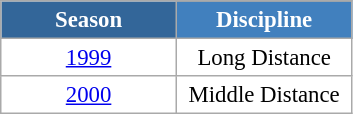<table class="wikitable" style="font-size:95%; text-align:center; border:grey solid 1px; border-collapse:collapse; background:#ffffff;">
<tr style="background-color:#369; color:white;">
<td rowspan="2" colspan="1" style="width:110px"><strong>Season</strong></td>
</tr>
<tr style="background-color:#4180be; color:white;">
<td style="width:110px"><strong>Discipline</strong></td>
</tr>
<tr>
<td align=center><a href='#'>1999</a></td>
<td align=center>Long Distance</td>
</tr>
<tr>
<td align=center><a href='#'>2000</a></td>
<td align=center> Middle Distance </td>
</tr>
</table>
